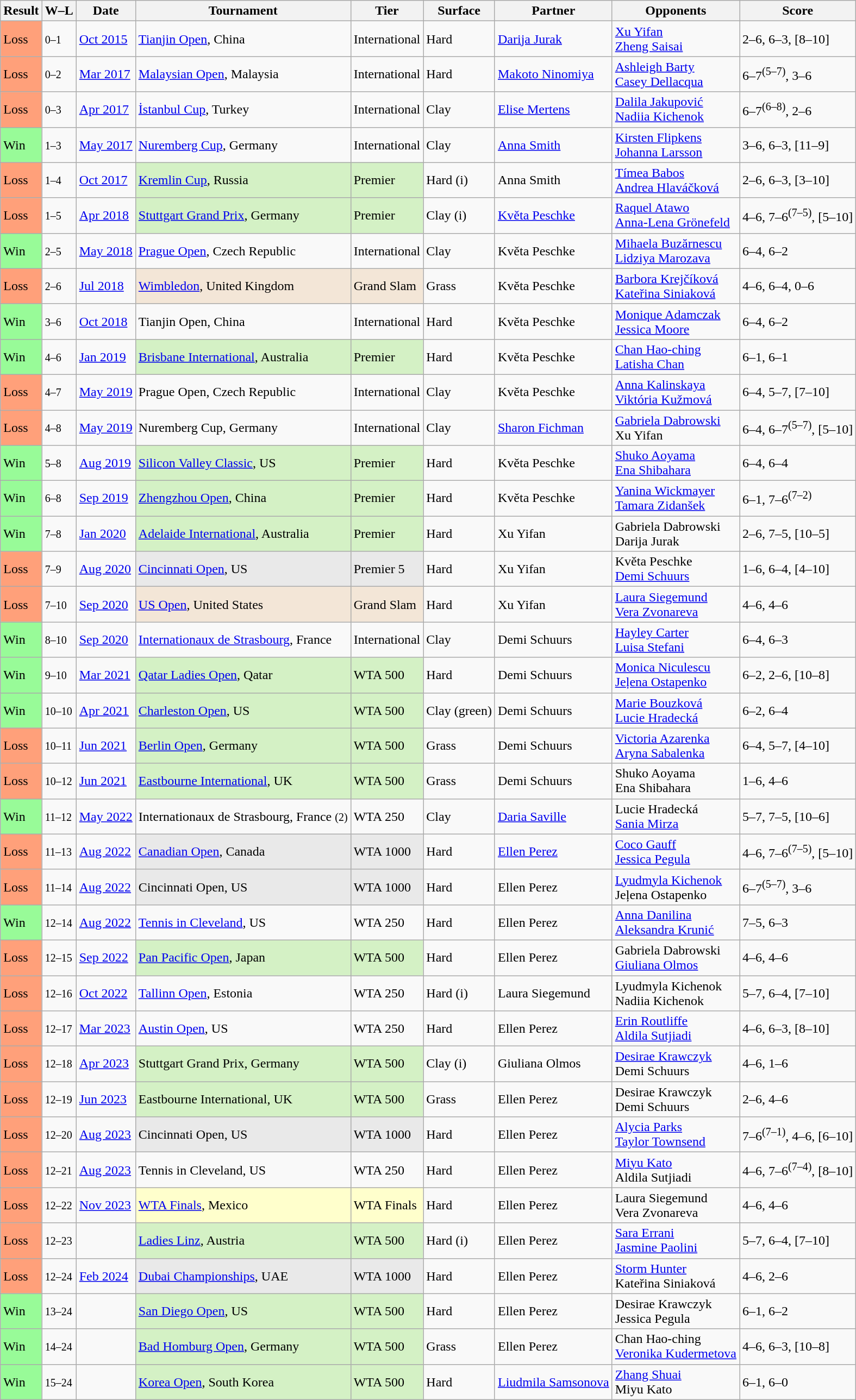<table class="sortable wikitable">
<tr>
<th>Result</th>
<th class="unsortable">W–L</th>
<th>Date</th>
<th>Tournament</th>
<th>Tier</th>
<th>Surface</th>
<th>Partner</th>
<th>Opponents</th>
<th class="unsortable">Score</th>
</tr>
<tr>
<td style="background:#ffa07a;">Loss</td>
<td><small>0–1</small></td>
<td><a href='#'>Oct 2015</a></td>
<td><a href='#'>Tianjin Open</a>, China</td>
<td>International</td>
<td>Hard</td>
<td> <a href='#'>Darija Jurak</a></td>
<td> <a href='#'>Xu Yifan</a> <br>  <a href='#'>Zheng Saisai</a></td>
<td>2–6, 6–3, [8–10]</td>
</tr>
<tr>
<td style="background:#ffa07a;">Loss</td>
<td><small>0–2</small></td>
<td><a href='#'>Mar 2017</a></td>
<td><a href='#'>Malaysian Open</a>, Malaysia</td>
<td>International</td>
<td>Hard</td>
<td> <a href='#'>Makoto Ninomiya</a></td>
<td> <a href='#'>Ashleigh Barty</a> <br>  <a href='#'>Casey Dellacqua</a></td>
<td>6–7<sup>(5–7)</sup>, 3–6</td>
</tr>
<tr>
<td style="background:#ffa07a;">Loss</td>
<td><small>0–3</small></td>
<td><a href='#'>Apr 2017</a></td>
<td><a href='#'>İstanbul Cup</a>, Turkey</td>
<td>International</td>
<td>Clay</td>
<td> <a href='#'>Elise Mertens</a></td>
<td> <a href='#'>Dalila Jakupović</a> <br>  <a href='#'>Nadiia Kichenok</a></td>
<td>6–7<sup>(6–8)</sup>, 2–6</td>
</tr>
<tr>
<td style="background:#98fb98;">Win</td>
<td><small>1–3</small></td>
<td><a href='#'>May 2017</a></td>
<td><a href='#'>Nuremberg Cup</a>, Germany</td>
<td>International</td>
<td>Clay</td>
<td> <a href='#'>Anna Smith</a></td>
<td> <a href='#'>Kirsten Flipkens</a> <br>  <a href='#'>Johanna Larsson</a></td>
<td>3–6, 6–3, [11–9]</td>
</tr>
<tr>
<td style="background:#ffa07a;">Loss</td>
<td><small>1–4</small></td>
<td><a href='#'>Oct 2017</a></td>
<td style="background:#d4f1c5;"><a href='#'>Kremlin Cup</a>, Russia</td>
<td style="background:#d4f1c5;">Premier</td>
<td>Hard (i)</td>
<td> Anna Smith</td>
<td> <a href='#'>Tímea Babos</a> <br>  <a href='#'>Andrea Hlaváčková</a></td>
<td>2–6, 6–3, [3–10]</td>
</tr>
<tr>
<td style="background:#ffa07a;">Loss</td>
<td><small>1–5</small></td>
<td><a href='#'>Apr 2018</a></td>
<td style="background:#d4f1c5;"><a href='#'>Stuttgart Grand Prix</a>, Germany</td>
<td style="background:#d4f1c5;">Premier</td>
<td>Clay (i)</td>
<td> <a href='#'>Květa Peschke</a></td>
<td> <a href='#'>Raquel Atawo</a> <br>  <a href='#'>Anna-Lena Grönefeld</a></td>
<td>4–6, 7–6<sup>(7–5)</sup>, [5–10]</td>
</tr>
<tr>
<td style="background:#98fb98;">Win</td>
<td><small>2–5</small></td>
<td><a href='#'>May 2018</a></td>
<td><a href='#'>Prague Open</a>, Czech Republic</td>
<td>International</td>
<td>Clay</td>
<td> Květa Peschke</td>
<td> <a href='#'>Mihaela Buzărnescu</a> <br>  <a href='#'>Lidziya Marozava</a></td>
<td>6–4, 6–2</td>
</tr>
<tr>
<td style="background:#ffa07a;">Loss</td>
<td><small>2–6</small></td>
<td><a href='#'>Jul 2018</a></td>
<td style="background:#f3e6d7;"><a href='#'>Wimbledon</a>, United Kingdom</td>
<td style="background:#f3e6d7;">Grand Slam</td>
<td>Grass</td>
<td> Květa Peschke</td>
<td> <a href='#'>Barbora Krejčíková</a> <br>  <a href='#'>Kateřina Siniaková</a></td>
<td>4–6, 6–4, 0–6</td>
</tr>
<tr>
<td style="background:#98fb98;">Win</td>
<td><small>3–6</small></td>
<td><a href='#'>Oct 2018</a></td>
<td>Tianjin Open, China</td>
<td>International</td>
<td>Hard</td>
<td> Květa Peschke</td>
<td> <a href='#'>Monique Adamczak</a> <br>  <a href='#'>Jessica Moore</a></td>
<td>6–4, 6–2</td>
</tr>
<tr>
<td style="background:#98fb98;">Win</td>
<td><small>4–6</small></td>
<td><a href='#'>Jan 2019</a></td>
<td style="background:#d4f1c5;"><a href='#'>Brisbane International</a>, Australia</td>
<td style="background:#d4f1c5;">Premier</td>
<td>Hard</td>
<td> Květa Peschke</td>
<td> <a href='#'>Chan Hao-ching</a> <br>  <a href='#'>Latisha Chan</a></td>
<td>6–1, 6–1</td>
</tr>
<tr>
<td style="background:#ffa07a;">Loss</td>
<td><small>4–7</small></td>
<td><a href='#'>May 2019</a></td>
<td>Prague Open, Czech Republic</td>
<td>International</td>
<td>Clay</td>
<td> Květa Peschke</td>
<td> <a href='#'>Anna Kalinskaya</a> <br>  <a href='#'>Viktória Kužmová</a></td>
<td>6–4, 5–7, [7–10]</td>
</tr>
<tr>
<td style="background:#ffa07a;">Loss</td>
<td><small>4–8</small></td>
<td><a href='#'>May 2019</a></td>
<td>Nuremberg Cup, Germany</td>
<td>International</td>
<td>Clay</td>
<td> <a href='#'>Sharon Fichman</a></td>
<td> <a href='#'>Gabriela Dabrowski</a> <br>  Xu Yifan</td>
<td>6–4, 6–7<sup>(5–7)</sup>, [5–10]</td>
</tr>
<tr>
<td style="background:#98fb98;">Win</td>
<td><small>5–8</small></td>
<td><a href='#'>Aug 2019</a></td>
<td style="background:#d4f1c5;"><a href='#'>Silicon Valley Classic</a>, US</td>
<td style="background:#d4f1c5;">Premier</td>
<td>Hard</td>
<td> Květa Peschke</td>
<td> <a href='#'>Shuko Aoyama</a> <br>  <a href='#'>Ena Shibahara</a></td>
<td>6–4, 6–4</td>
</tr>
<tr>
<td style="background:#98fb98;">Win</td>
<td><small>6–8</small></td>
<td><a href='#'>Sep 2019</a></td>
<td style="background:#d4f1c5;"><a href='#'>Zhengzhou Open</a>, China</td>
<td style="background:#d4f1c5;">Premier</td>
<td>Hard</td>
<td> Květa Peschke</td>
<td> <a href='#'>Yanina Wickmayer</a> <br>  <a href='#'>Tamara Zidanšek</a></td>
<td>6–1, 7–6<sup>(7–2)</sup></td>
</tr>
<tr>
<td style="background:#98FB98;">Win</td>
<td><small>7–8</small></td>
<td><a href='#'>Jan 2020</a></td>
<td style="background:#d4f1c5;"><a href='#'>Adelaide International</a>, Australia</td>
<td style="background:#d4f1c5;">Premier</td>
<td>Hard</td>
<td> Xu Yifan</td>
<td> Gabriela Dabrowski <br>  Darija Jurak</td>
<td>2–6, 7–5, [10–5]</td>
</tr>
<tr>
<td style="background:#ffa07a;">Loss</td>
<td><small>7–9</small></td>
<td><a href='#'>Aug 2020</a></td>
<td style="background:#e9e9e9;"><a href='#'>Cincinnati Open</a>, US</td>
<td style="background:#e9e9e9;">Premier 5</td>
<td>Hard</td>
<td> Xu Yifan</td>
<td> Květa Peschke <br>  <a href='#'>Demi Schuurs</a></td>
<td>1–6, 6–4, [4–10]</td>
</tr>
<tr>
<td style="background:#ffa07a;">Loss</td>
<td><small>7–10</small></td>
<td><a href='#'>Sep 2020</a></td>
<td style="background:#f3e6d7;"><a href='#'>US Open</a>, United States</td>
<td style="background:#f3e6d7;">Grand Slam</td>
<td>Hard</td>
<td> Xu Yifan</td>
<td> <a href='#'>Laura Siegemund</a> <br>  <a href='#'>Vera Zvonareva</a></td>
<td>4–6, 4–6</td>
</tr>
<tr>
<td style="background:#98fb98;">Win</td>
<td><small>8–10</small></td>
<td><a href='#'>Sep 2020</a></td>
<td><a href='#'>Internationaux de Strasbourg</a>, France</td>
<td>International</td>
<td>Clay</td>
<td> Demi Schuurs</td>
<td> <a href='#'>Hayley Carter</a> <br>  <a href='#'>Luisa Stefani</a></td>
<td>6–4, 6–3</td>
</tr>
<tr>
<td style="background:#98fb98;">Win</td>
<td><small>9–10</small></td>
<td><a href='#'>Mar 2021</a></td>
<td style="background:#d4f1c5;"><a href='#'>Qatar Ladies Open</a>, Qatar</td>
<td style="background:#d4f1c5;">WTA 500</td>
<td>Hard</td>
<td> Demi Schuurs</td>
<td> <a href='#'>Monica Niculescu</a> <br>  <a href='#'>Jeļena Ostapenko</a></td>
<td>6–2, 2–6, [10–8]</td>
</tr>
<tr>
<td style="background:#98fb98;">Win</td>
<td><small>10–10</small></td>
<td><a href='#'>Apr 2021</a></td>
<td style="background:#d4f1c5;"><a href='#'>Charleston Open</a>, US</td>
<td style="background:#d4f1c5;">WTA 500</td>
<td>Clay (green)</td>
<td> Demi Schuurs</td>
<td> <a href='#'>Marie Bouzková</a> <br>  <a href='#'>Lucie Hradecká</a></td>
<td>6–2, 6–4</td>
</tr>
<tr>
<td style="background:#ffa07a;">Loss</td>
<td><small>10–11</small></td>
<td><a href='#'>Jun 2021</a></td>
<td style="background:#d4f1c5;"><a href='#'>Berlin Open</a>, Germany</td>
<td style="background:#d4f1c5;">WTA 500</td>
<td>Grass</td>
<td> Demi Schuurs</td>
<td> <a href='#'>Victoria Azarenka</a> <br>  <a href='#'>Aryna Sabalenka</a></td>
<td>6–4, 5–7, [4–10]</td>
</tr>
<tr>
<td style="background:#ffa07a;">Loss</td>
<td><small>10–12</small></td>
<td><a href='#'>Jun 2021</a></td>
<td style="background:#d4f1c5;"><a href='#'>Eastbourne International</a>, UK</td>
<td style="background:#d4f1c5;">WTA 500</td>
<td>Grass</td>
<td> Demi Schuurs</td>
<td> Shuko Aoyama <br>  Ena Shibahara</td>
<td>1–6, 4–6</td>
</tr>
<tr>
<td style="background:#98fb98;">Win</td>
<td><small>11–12</small></td>
<td><a href='#'>May 2022</a></td>
<td>Internationaux de Strasbourg, France <small>(2)</small></td>
<td>WTA 250</td>
<td>Clay</td>
<td> <a href='#'>Daria Saville</a></td>
<td> Lucie Hradecká <br>  <a href='#'>Sania Mirza</a></td>
<td>5–7, 7–5, [10–6]</td>
</tr>
<tr>
<td style="background:#ffa07a;">Loss</td>
<td><small>11–13</small></td>
<td><a href='#'>Aug 2022</a></td>
<td style="background:#e9e9e9;"><a href='#'>Canadian Open</a>, Canada</td>
<td style="background:#e9e9e9;">WTA 1000</td>
<td>Hard</td>
<td> <a href='#'>Ellen Perez</a></td>
<td> <a href='#'>Coco Gauff</a> <br>  <a href='#'>Jessica Pegula</a></td>
<td>4–6, 7–6<sup>(7–5)</sup>, [5–10]</td>
</tr>
<tr>
<td style="background:#ffa07a;">Loss</td>
<td><small>11–14</small></td>
<td><a href='#'>Aug 2022</a></td>
<td style="background:#e9e9e9;">Cincinnati Open, US</td>
<td style="background:#e9e9e9;">WTA 1000</td>
<td>Hard</td>
<td> Ellen Perez</td>
<td> <a href='#'>Lyudmyla Kichenok</a> <br>  Jeļena Ostapenko</td>
<td>6–7<sup>(5–7)</sup>, 3–6</td>
</tr>
<tr>
<td style="background:#98fb98;">Win</td>
<td><small>12–14</small></td>
<td><a href='#'>Aug 2022</a></td>
<td><a href='#'>Tennis in Cleveland</a>, US</td>
<td>WTA 250</td>
<td>Hard</td>
<td> Ellen Perez</td>
<td> <a href='#'>Anna Danilina</a> <br>  <a href='#'>Aleksandra Krunić</a></td>
<td>7–5, 6–3</td>
</tr>
<tr>
<td style="background:#ffa07a;">Loss</td>
<td><small>12–15</small></td>
<td><a href='#'>Sep 2022</a></td>
<td style="background:#d4f1c5;"><a href='#'>Pan Pacific Open</a>, Japan</td>
<td style="background:#d4f1c5;">WTA 500</td>
<td>Hard</td>
<td> Ellen Perez</td>
<td> Gabriela Dabrowski <br>  <a href='#'>Giuliana Olmos</a></td>
<td>4–6, 4–6</td>
</tr>
<tr>
<td style="background:#ffa07a;">Loss</td>
<td><small>12–16</small></td>
<td><a href='#'>Oct 2022</a></td>
<td><a href='#'>Tallinn Open</a>, Estonia</td>
<td>WTA 250</td>
<td>Hard (i)</td>
<td> Laura Siegemund</td>
<td> Lyudmyla Kichenok <br>  Nadiia Kichenok</td>
<td>5–7, 6–4, [7–10]</td>
</tr>
<tr>
<td style="background:#ffa07a;">Loss</td>
<td><small>12–17</small></td>
<td><a href='#'>Mar 2023</a></td>
<td><a href='#'>Austin Open</a>, US</td>
<td>WTA 250</td>
<td>Hard</td>
<td> Ellen Perez</td>
<td> <a href='#'>Erin Routliffe</a> <br>  <a href='#'>Aldila Sutjiadi</a></td>
<td>4–6, 6–3, [8–10]</td>
</tr>
<tr>
<td style="background:#ffa07a;">Loss</td>
<td><small>12–18</small></td>
<td><a href='#'>Apr 2023</a></td>
<td style="background:#d4f1c5;">Stuttgart Grand Prix, Germany</td>
<td style="background:#d4f1c5;">WTA 500</td>
<td>Clay (i)</td>
<td> Giuliana Olmos</td>
<td> <a href='#'>Desirae Krawczyk</a> <br>  Demi Schuurs</td>
<td>4–6, 1–6</td>
</tr>
<tr>
<td style="background:#ffa07a;">Loss</td>
<td><small>12–19</small></td>
<td><a href='#'>Jun 2023</a></td>
<td style="background:#d4f1c5;">Eastbourne International, UK</td>
<td style="background:#d4f1c5;">WTA 500</td>
<td>Grass</td>
<td> Ellen Perez</td>
<td> Desirae Krawczyk <br>  Demi Schuurs</td>
<td>2–6, 4–6</td>
</tr>
<tr>
<td style="background:#ffa07a;">Loss</td>
<td><small>12–20</small></td>
<td><a href='#'>Aug 2023</a></td>
<td style="background:#e9e9e9;">Cincinnati Open, US</td>
<td style="background:#e9e9e9;">WTA 1000</td>
<td>Hard</td>
<td> Ellen Perez</td>
<td> <a href='#'>Alycia Parks</a> <br>  <a href='#'>Taylor Townsend</a></td>
<td>7–6<sup>(7–1)</sup>, 4–6, [6–10]</td>
</tr>
<tr>
<td style="background:#ffa07a;">Loss</td>
<td><small>12–21</small></td>
<td><a href='#'>Aug 2023</a></td>
<td>Tennis in Cleveland, US</td>
<td>WTA 250</td>
<td>Hard</td>
<td> Ellen Perez</td>
<td> <a href='#'>Miyu Kato</a> <br>  Aldila Sutjiadi</td>
<td>4–6, 7–6<sup>(7–4)</sup>, [8–10]</td>
</tr>
<tr>
<td style="background:#ffa07a;">Loss</td>
<td><small>12–22</small></td>
<td><a href='#'>Nov 2023</a></td>
<td bgcolor=ffffcc><a href='#'>WTA Finals</a>, Mexico</td>
<td bgcolor=ffffcc>WTA Finals</td>
<td>Hard</td>
<td> Ellen Perez</td>
<td> Laura Siegemund <br>  Vera Zvonareva</td>
<td>4–6, 4–6</td>
</tr>
<tr>
<td style="background:#ffa07a;">Loss</td>
<td><small>12–23</small></td>
<td><a href='#'></a></td>
<td bgcolor=#d4f1c5><a href='#'>Ladies Linz</a>, Austria</td>
<td bgcolor=#d4f1c5>WTA 500</td>
<td>Hard (i)</td>
<td> Ellen Perez</td>
<td> <a href='#'>Sara Errani</a> <br>  <a href='#'>Jasmine Paolini</a></td>
<td>5–7, 6–4, [7–10]</td>
</tr>
<tr>
<td style="background:#ffa07a;">Loss</td>
<td><small>12–24</small></td>
<td><a href='#'>Feb 2024</a></td>
<td style="background:#e9e9e9;"><a href='#'>Dubai Championships</a>, UAE</td>
<td style="background:#e9e9e9;">WTA 1000</td>
<td>Hard</td>
<td> Ellen Perez</td>
<td> <a href='#'>Storm Hunter</a> <br>  Kateřina Siniaková</td>
<td>4–6, 2–6</td>
</tr>
<tr>
<td style="background:#98fb98;">Win</td>
<td><small>13–24</small></td>
<td><a href='#'></a></td>
<td bgcolor=#d4f1c5><a href='#'>San Diego Open</a>, US</td>
<td bgcolor=#d4f1c5>WTA 500</td>
<td>Hard</td>
<td> Ellen Perez</td>
<td> Desirae Krawczyk <br>  Jessica Pegula</td>
<td>6–1, 6–2</td>
</tr>
<tr>
<td style="background:#98fb98;">Win</td>
<td><small>14–24</small></td>
<td><a href='#'></a></td>
<td bgcolor="#d4f1c5"><a href='#'>Bad Homburg Open</a>, Germany</td>
<td bgcolor="#d4f1c5">WTA 500</td>
<td>Grass</td>
<td> Ellen Perez</td>
<td> Chan Hao-ching <br>  <a href='#'>Veronika Kudermetova</a></td>
<td>4–6, 6–3, [10–8]</td>
</tr>
<tr>
<td style="background:#98fb98;">Win</td>
<td><small>15–24</small></td>
<td><a href='#'></a></td>
<td bgcolor=d4f1c5><a href='#'>Korea Open</a>, South Korea</td>
<td bgcolor=d4f1c5>WTA 500</td>
<td>Hard</td>
<td> <a href='#'>Liudmila Samsonova</a></td>
<td> <a href='#'>Zhang Shuai</a> <br>  Miyu Kato</td>
<td>6–1, 6–0</td>
</tr>
</table>
